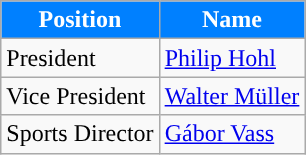<table class="wikitable">
<tr>
<th style="color:#FFFFFF; background:#0080FF">Position</th>
<th style="color:#FFFFFF; background:#0080FF">Name</th>
</tr>
<tr>
<td>President</td>
<td> <a href='#'>Philip Hohl</a></td>
</tr>
<tr>
<td>Vice President</td>
<td> <a href='#'>Walter Müller</a></td>
</tr>
<tr>
<td>Sports Director</td>
<td> <a href='#'>Gábor Vass</a></td>
</tr>
</table>
